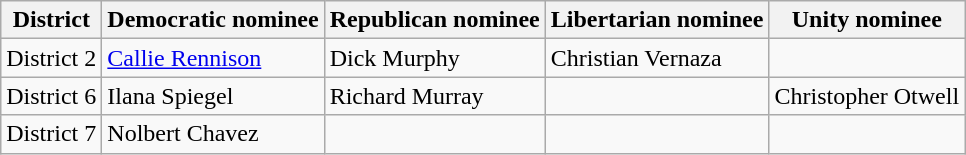<table class="wikitable">
<tr>
<th>District</th>
<th>Democratic nominee</th>
<th>Republican nominee</th>
<th>Libertarian nominee</th>
<th>Unity nominee</th>
</tr>
<tr>
<td>District 2</td>
<td><a href='#'>Callie Rennison</a></td>
<td>Dick Murphy</td>
<td>Christian Vernaza</td>
<td></td>
</tr>
<tr>
<td>District 6</td>
<td>Ilana Spiegel</td>
<td>Richard Murray</td>
<td></td>
<td>Christopher Otwell</td>
</tr>
<tr>
<td>District 7</td>
<td>Nolbert Chavez</td>
<td></td>
<td></td>
<td></td>
</tr>
</table>
